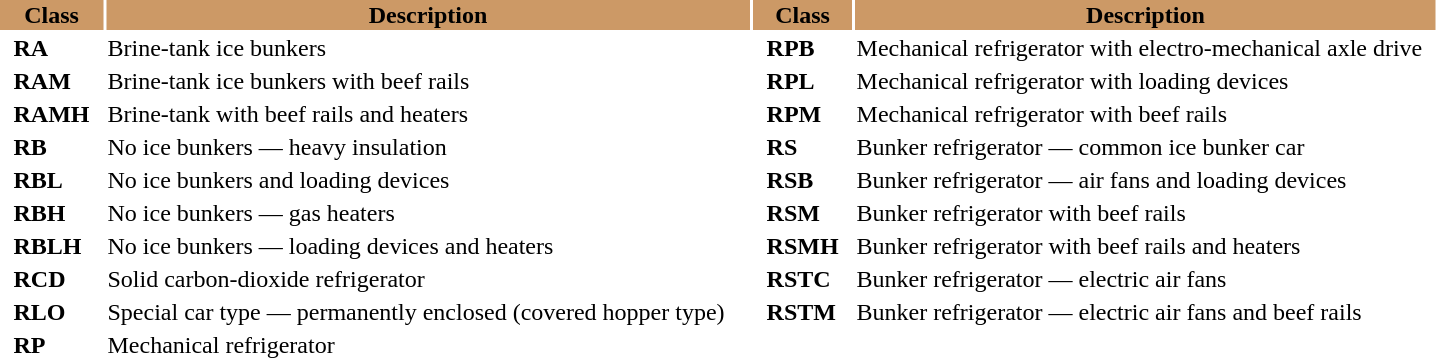<table class="toccolours">
<tr>
</tr>
<tr>
<th bgcolor=#cc9966>Class</th>
<th bgcolor=#cc9966>Description</th>
<th bgcolor=#cc9966>Class</th>
<th bgcolor=#cc9966>Description</th>
</tr>
<tr>
<td align=left>  <strong>RA</strong></td>
<td align=left>Brine-tank ice bunkers</td>
<td align=left>  <strong>RPB</strong></td>
<td align=left>Mechanical refrigerator with electro-mechanical axle drive  </td>
</tr>
<tr>
<td align=left>  <strong>RAM</strong></td>
<td align=left>Brine-tank ice bunkers with beef rails</td>
<td align=left>  <strong>RPL</strong></td>
<td align=left>Mechanical refrigerator with loading devices</td>
</tr>
<tr>
<td align=left>  <strong>RAMH  </strong></td>
<td align=left>Brine-tank with beef rails and heaters</td>
<td align=left>  <strong>RPM</strong></td>
<td align=left>Mechanical refrigerator with beef rails</td>
</tr>
<tr>
<td align=left>  <strong>RB</strong></td>
<td align=left>No ice bunkers — heavy insulation</td>
<td align=left>  <strong>RS</strong></td>
<td align=left>Bunker refrigerator — common ice bunker car</td>
</tr>
<tr>
<td align=left>  <strong>RBL</strong></td>
<td align=left>No ice bunkers and loading devices</td>
<td align=left>  <strong>RSB</strong></td>
<td align=left>Bunker refrigerator — air fans and loading devices</td>
</tr>
<tr>
<td align=left>  <strong>RBH</strong></td>
<td align=left>No ice bunkers — gas heaters</td>
<td align=left>  <strong>RSM</strong></td>
<td align=left>Bunker refrigerator with beef rails</td>
</tr>
<tr>
<td align=left>  <strong>RBLH</strong></td>
<td align=left>No ice bunkers — loading devices and heaters</td>
<td align=left>  <strong>RSMH  </strong></td>
<td align=left>Bunker refrigerator with beef rails and heaters</td>
</tr>
<tr>
<td align=left>  <strong>RCD</strong></td>
<td align=left>Solid carbon-dioxide refrigerator</td>
<td align=left>  <strong>RSTC</strong></td>
<td align=left>Bunker refrigerator — electric air fans</td>
</tr>
<tr>
<td align=left>  <strong>RLO</strong></td>
<td align=left>Special car type — permanently enclosed (covered hopper type)    </td>
<td align=left>  <strong>RSTM</strong></td>
<td align=left>Bunker refrigerator — electric air fans and beef rails</td>
</tr>
<tr>
<td align=left>  <strong>RP</strong></td>
<td align=left>Mechanical refrigerator</td>
</tr>
</table>
